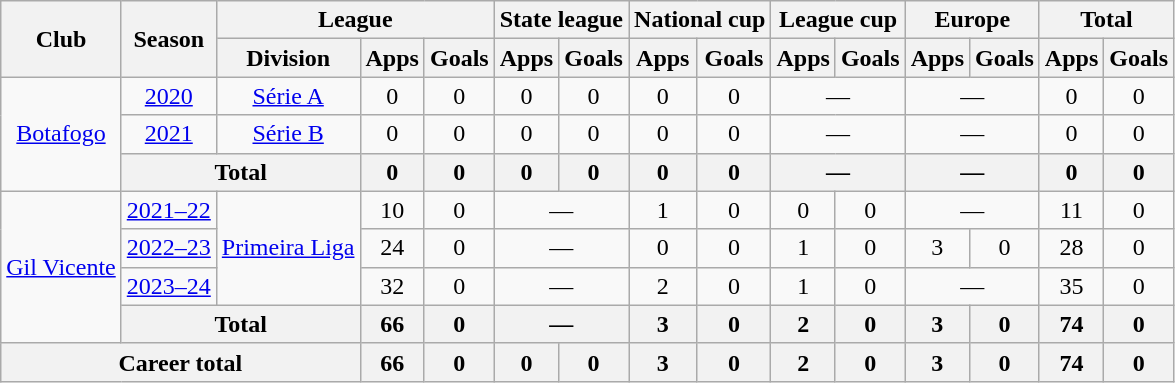<table class="wikitable" style="text-align:center">
<tr>
<th rowspan="2">Club</th>
<th rowspan="2">Season</th>
<th colspan="3">League</th>
<th colspan="2">State league</th>
<th colspan="2">National cup</th>
<th colspan="2">League cup</th>
<th colspan="2">Europe</th>
<th colspan="2">Total</th>
</tr>
<tr>
<th>Division</th>
<th>Apps</th>
<th>Goals</th>
<th>Apps</th>
<th>Goals</th>
<th>Apps</th>
<th>Goals</th>
<th>Apps</th>
<th>Goals</th>
<th>Apps</th>
<th>Goals</th>
<th>Apps</th>
<th>Goals</th>
</tr>
<tr>
<td rowspan="3"><a href='#'>Botafogo</a></td>
<td><a href='#'>2020</a></td>
<td><a href='#'>Série A</a></td>
<td>0</td>
<td>0</td>
<td>0</td>
<td>0</td>
<td>0</td>
<td>0</td>
<td colspan="2">—</td>
<td colspan="2">—</td>
<td>0</td>
<td>0</td>
</tr>
<tr>
<td><a href='#'>2021</a></td>
<td><a href='#'>Série B</a></td>
<td>0</td>
<td>0</td>
<td>0</td>
<td>0</td>
<td>0</td>
<td>0</td>
<td colspan="2">—</td>
<td colspan="2">—</td>
<td>0</td>
<td>0</td>
</tr>
<tr>
<th colspan="2">Total</th>
<th>0</th>
<th>0</th>
<th>0</th>
<th>0</th>
<th>0</th>
<th>0</th>
<th colspan="2">—</th>
<th colspan="2">—</th>
<th>0</th>
<th>0</th>
</tr>
<tr>
<td rowspan="4"><a href='#'>Gil Vicente</a></td>
<td><a href='#'>2021–22</a></td>
<td rowspan="3"><a href='#'>Primeira Liga</a></td>
<td>10</td>
<td>0</td>
<td colspan="2">—</td>
<td>1</td>
<td>0</td>
<td>0</td>
<td>0</td>
<td colspan="2">—</td>
<td>11</td>
<td>0</td>
</tr>
<tr>
<td><a href='#'>2022–23</a></td>
<td>24</td>
<td>0</td>
<td colspan="2">—</td>
<td>0</td>
<td>0</td>
<td>1</td>
<td>0</td>
<td>3</td>
<td>0</td>
<td>28</td>
<td>0</td>
</tr>
<tr>
<td><a href='#'>2023–24</a></td>
<td>32</td>
<td>0</td>
<td colspan="2">—</td>
<td>2</td>
<td>0</td>
<td>1</td>
<td>0</td>
<td colspan="2">—</td>
<td>35</td>
<td>0</td>
</tr>
<tr>
<th colspan="2">Total</th>
<th>66</th>
<th>0</th>
<th colspan="2">—</th>
<th>3</th>
<th>0</th>
<th>2</th>
<th>0</th>
<th>3</th>
<th>0</th>
<th>74</th>
<th>0</th>
</tr>
<tr>
<th colspan="3">Career total</th>
<th>66</th>
<th>0</th>
<th>0</th>
<th>0</th>
<th>3</th>
<th>0</th>
<th>2</th>
<th>0</th>
<th>3</th>
<th>0</th>
<th>74</th>
<th>0</th>
</tr>
</table>
